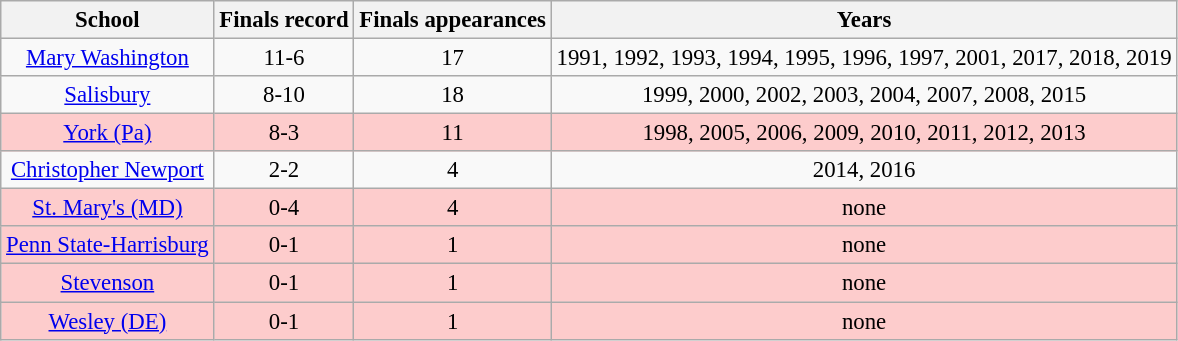<table class="wikitable" style="text-align:center; font-size:95%">
<tr>
<th>School</th>
<th>Finals record</th>
<th>Finals appearances</th>
<th>Years</th>
</tr>
<tr>
<td><a href='#'>Mary Washington</a></td>
<td>11-6</td>
<td>17</td>
<td>1991, 1992, 1993, 1994, 1995, 1996, 1997, 2001, 2017, 2018, 2019</td>
</tr>
<tr>
<td><a href='#'>Salisbury</a></td>
<td>8-10</td>
<td>18</td>
<td>1999, 2000, 2002, 2003, 2004, 2007, 2008, 2015</td>
</tr>
<tr bgcolor=#fdcccc>
<td><a href='#'>York (Pa)</a></td>
<td>8-3</td>
<td>11</td>
<td>1998, 2005, 2006, 2009, 2010, 2011, 2012, 2013</td>
</tr>
<tr>
<td><a href='#'>Christopher Newport</a></td>
<td>2-2</td>
<td>4</td>
<td>2014, 2016</td>
</tr>
<tr bgcolor=#fdcccc>
<td><a href='#'>St. Mary's (MD)</a></td>
<td>0-4</td>
<td>4</td>
<td>none</td>
</tr>
<tr bgcolor=#fdcccc>
<td><a href='#'>Penn State-Harrisburg</a></td>
<td>0-1</td>
<td>1</td>
<td>none</td>
</tr>
<tr bgcolor=#fdcccc>
<td><a href='#'>Stevenson</a></td>
<td>0-1</td>
<td>1</td>
<td>none</td>
</tr>
<tr bgcolor=#fdcccc>
<td><a href='#'>Wesley (DE)</a></td>
<td>0-1</td>
<td>1</td>
<td>none</td>
</tr>
</table>
